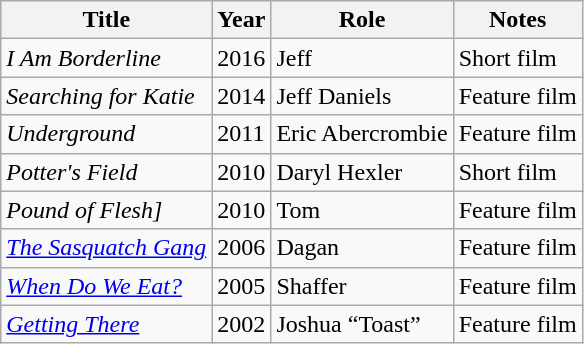<table class="wikitable">
<tr>
<th>Title</th>
<th>Year</th>
<th>Role</th>
<th>Notes</th>
</tr>
<tr>
<td><em>I Am Borderline</em></td>
<td>2016</td>
<td>Jeff</td>
<td>Short film</td>
</tr>
<tr>
<td><em>Searching for Katie</em></td>
<td>2014</td>
<td>Jeff Daniels</td>
<td>Feature film</td>
</tr>
<tr>
<td><em>Underground</em></td>
<td>2011</td>
<td>Eric Abercrombie</td>
<td>Feature film</td>
</tr>
<tr>
<td><em>Potter's Field</em></td>
<td>2010</td>
<td>Daryl Hexler</td>
<td>Short film</td>
</tr>
<tr>
<td><em>Pound of Flesh]</em></td>
<td>2010</td>
<td>Tom</td>
<td>Feature film</td>
</tr>
<tr>
<td><em><a href='#'>The Sasquatch Gang</a></em></td>
<td>2006</td>
<td>Dagan</td>
<td>Feature film</td>
</tr>
<tr>
<td><em><a href='#'>When Do We Eat?</a></em></td>
<td>2005</td>
<td>Shaffer</td>
<td>Feature film</td>
</tr>
<tr>
<td><em><a href='#'>Getting There</a></em></td>
<td>2002</td>
<td>Joshua “Toast”</td>
<td>Feature film</td>
</tr>
</table>
